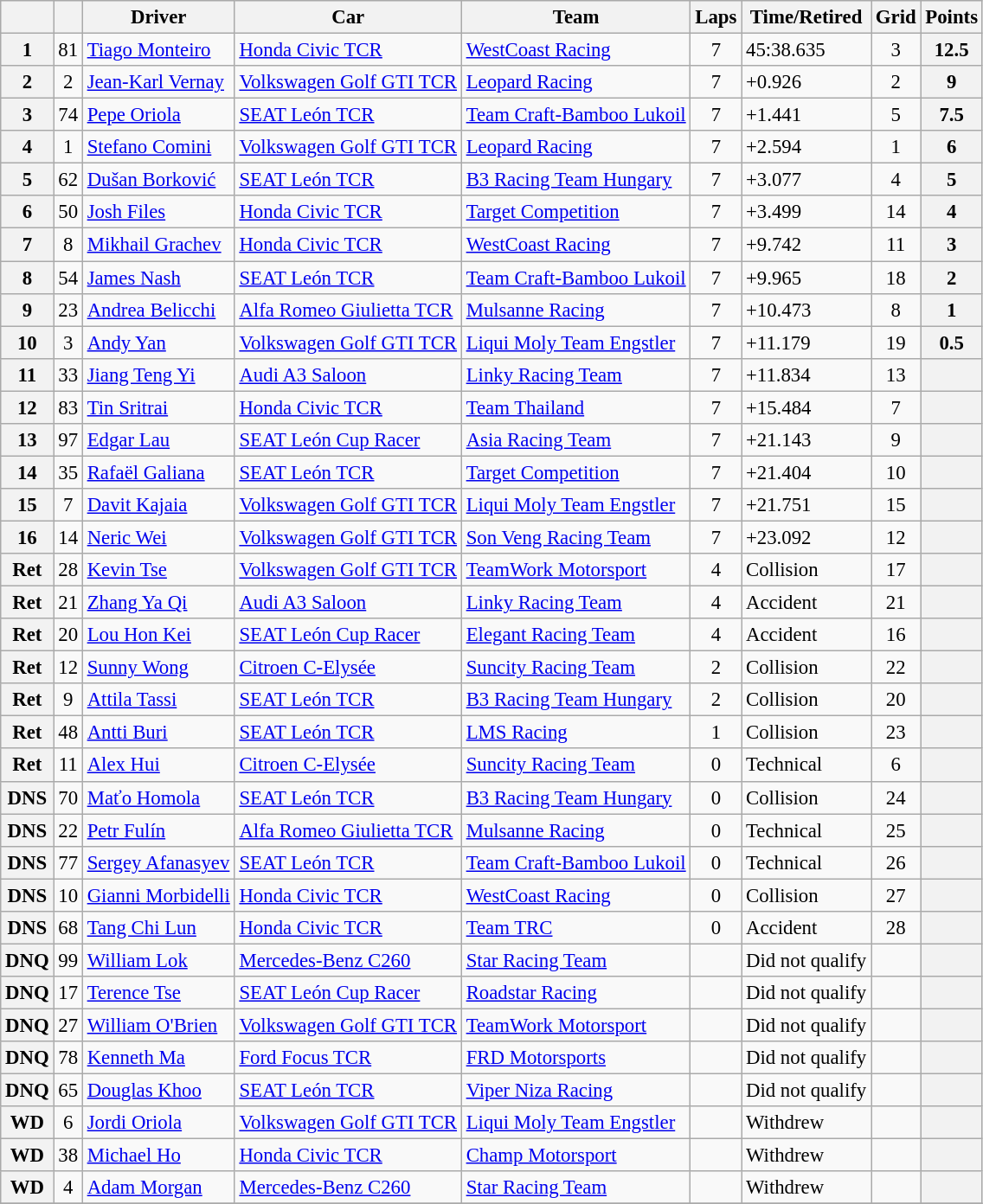<table class="wikitable sortable" style="font-size:95%">
<tr>
<th></th>
<th></th>
<th>Driver</th>
<th>Car</th>
<th>Team</th>
<th>Laps</th>
<th>Time/Retired</th>
<th>Grid</th>
<th>Points</th>
</tr>
<tr>
<th>1</th>
<td align=center>81</td>
<td> <a href='#'>Tiago Monteiro</a></td>
<td><a href='#'>Honda Civic TCR</a></td>
<td> <a href='#'>WestCoast Racing</a></td>
<td align=center>7</td>
<td>45:38.635</td>
<td align=center>3</td>
<th>12.5</th>
</tr>
<tr>
<th>2</th>
<td align=center>2</td>
<td> <a href='#'>Jean-Karl Vernay</a></td>
<td><a href='#'>Volkswagen Golf GTI TCR</a></td>
<td> <a href='#'>Leopard Racing</a></td>
<td align=center>7</td>
<td>+0.926</td>
<td align=center>2</td>
<th>9</th>
</tr>
<tr>
<th>3</th>
<td align=center>74</td>
<td> <a href='#'>Pepe Oriola</a></td>
<td><a href='#'>SEAT León TCR</a></td>
<td> <a href='#'>Team Craft-Bamboo Lukoil</a></td>
<td align=center>7</td>
<td>+1.441</td>
<td align=center>5</td>
<th>7.5</th>
</tr>
<tr>
<th>4</th>
<td align=center>1</td>
<td> <a href='#'>Stefano Comini</a></td>
<td><a href='#'>Volkswagen Golf GTI TCR</a></td>
<td> <a href='#'>Leopard Racing</a></td>
<td align=center>7</td>
<td>+2.594</td>
<td align=center>1</td>
<th>6</th>
</tr>
<tr>
<th>5</th>
<td align=center>62</td>
<td> <a href='#'>Dušan Borković</a></td>
<td><a href='#'>SEAT León TCR</a></td>
<td> <a href='#'>B3 Racing Team Hungary</a></td>
<td align=center>7</td>
<td>+3.077</td>
<td align=center>4</td>
<th>5</th>
</tr>
<tr>
<th>6</th>
<td align=center>50</td>
<td> <a href='#'>Josh Files</a></td>
<td><a href='#'>Honda Civic TCR</a></td>
<td> <a href='#'>Target Competition</a></td>
<td align=center>7</td>
<td>+3.499</td>
<td align=center>14</td>
<th>4</th>
</tr>
<tr>
<th>7</th>
<td align=center>8</td>
<td> <a href='#'>Mikhail Grachev</a></td>
<td><a href='#'>Honda Civic TCR</a></td>
<td> <a href='#'>WestCoast Racing</a></td>
<td align=center>7</td>
<td>+9.742</td>
<td align=center>11</td>
<th>3</th>
</tr>
<tr>
<th>8</th>
<td align=center>54</td>
<td> <a href='#'>James Nash</a></td>
<td><a href='#'>SEAT León TCR</a></td>
<td> <a href='#'>Team Craft-Bamboo Lukoil</a></td>
<td align=center>7</td>
<td>+9.965</td>
<td align=center>18</td>
<th>2</th>
</tr>
<tr>
<th>9</th>
<td align=center>23</td>
<td> <a href='#'>Andrea Belicchi</a></td>
<td><a href='#'>Alfa Romeo Giulietta TCR</a></td>
<td> <a href='#'>Mulsanne Racing</a></td>
<td align=center>7</td>
<td>+10.473</td>
<td align=center>8</td>
<th>1</th>
</tr>
<tr>
<th>10</th>
<td align=center>3</td>
<td> <a href='#'>Andy Yan</a></td>
<td><a href='#'>Volkswagen Golf GTI TCR</a></td>
<td> <a href='#'>Liqui Moly Team Engstler</a></td>
<td align=center>7</td>
<td>+11.179</td>
<td align=center>19</td>
<th>0.5</th>
</tr>
<tr>
<th>11</th>
<td align=center>33</td>
<td> <a href='#'>Jiang Teng Yi</a></td>
<td><a href='#'>Audi A3 Saloon</a></td>
<td> <a href='#'>Linky Racing Team</a></td>
<td align=center>7</td>
<td>+11.834</td>
<td align=center>13</td>
<th></th>
</tr>
<tr>
<th>12</th>
<td align=center>83</td>
<td> <a href='#'>Tin Sritrai</a></td>
<td><a href='#'>Honda Civic TCR</a></td>
<td> <a href='#'>Team Thailand</a></td>
<td align=center>7</td>
<td>+15.484</td>
<td align=center>7</td>
<th></th>
</tr>
<tr>
<th>13</th>
<td align=center>97</td>
<td> <a href='#'>Edgar Lau</a></td>
<td><a href='#'>SEAT León Cup Racer</a></td>
<td> <a href='#'>Asia Racing Team</a></td>
<td align=center>7</td>
<td>+21.143</td>
<td align=center>9</td>
<th></th>
</tr>
<tr>
<th>14</th>
<td align=center>35</td>
<td> <a href='#'>Rafaël Galiana</a></td>
<td><a href='#'>SEAT León TCR</a></td>
<td> <a href='#'>Target Competition</a></td>
<td align=center>7</td>
<td>+21.404</td>
<td align=center>10</td>
<th></th>
</tr>
<tr>
<th>15</th>
<td align=center>7</td>
<td> <a href='#'>Davit Kajaia</a></td>
<td><a href='#'>Volkswagen Golf GTI TCR</a></td>
<td> <a href='#'>Liqui Moly Team Engstler</a></td>
<td align=center>7</td>
<td>+21.751</td>
<td align=center>15</td>
<th></th>
</tr>
<tr>
<th>16</th>
<td align=center>14</td>
<td> <a href='#'>Neric Wei</a></td>
<td><a href='#'>Volkswagen Golf GTI TCR</a></td>
<td> <a href='#'>Son Veng Racing Team</a></td>
<td align=center>7</td>
<td>+23.092</td>
<td align=center>12</td>
<th></th>
</tr>
<tr>
<th>Ret</th>
<td align=center>28</td>
<td> <a href='#'>Kevin Tse</a></td>
<td><a href='#'>Volkswagen Golf GTI TCR</a></td>
<td> <a href='#'>TeamWork Motorsport</a></td>
<td align=center>4</td>
<td>Collision</td>
<td align=center>17</td>
<th></th>
</tr>
<tr>
<th>Ret</th>
<td align=center>21</td>
<td> <a href='#'>Zhang Ya Qi</a></td>
<td><a href='#'>Audi A3 Saloon</a></td>
<td> <a href='#'>Linky Racing Team</a></td>
<td align=center>4</td>
<td>Accident</td>
<td align=center>21</td>
<th></th>
</tr>
<tr>
<th>Ret</th>
<td align=center>20</td>
<td> <a href='#'>Lou Hon Kei</a></td>
<td><a href='#'>SEAT León Cup Racer</a></td>
<td> <a href='#'>Elegant Racing Team</a></td>
<td align=center>4</td>
<td>Accident</td>
<td align=center>16</td>
<th></th>
</tr>
<tr>
<th>Ret</th>
<td align=center>12</td>
<td> <a href='#'>Sunny Wong</a></td>
<td><a href='#'>Citroen C-Elysée</a></td>
<td> <a href='#'>Suncity Racing Team</a></td>
<td align=center>2</td>
<td>Collision</td>
<td align=center>22</td>
<th></th>
</tr>
<tr>
<th>Ret</th>
<td align=center>9</td>
<td> <a href='#'>Attila Tassi</a></td>
<td><a href='#'>SEAT León TCR</a></td>
<td> <a href='#'>B3 Racing Team Hungary</a></td>
<td align=center>2</td>
<td>Collision</td>
<td align=center>20</td>
<th></th>
</tr>
<tr>
<th>Ret</th>
<td align=center>48</td>
<td> <a href='#'>Antti Buri</a></td>
<td><a href='#'>SEAT León TCR</a></td>
<td> <a href='#'>LMS Racing</a></td>
<td align=center>1</td>
<td>Collision</td>
<td align=center>23</td>
<th></th>
</tr>
<tr>
<th>Ret</th>
<td align=center>11</td>
<td> <a href='#'>Alex Hui</a></td>
<td><a href='#'>Citroen C-Elysée</a></td>
<td> <a href='#'>Suncity Racing Team</a></td>
<td align=center>0</td>
<td>Technical</td>
<td align=center>6</td>
<th></th>
</tr>
<tr>
<th>DNS</th>
<td align=center>70</td>
<td> <a href='#'>Maťo Homola</a></td>
<td><a href='#'>SEAT León TCR</a></td>
<td> <a href='#'>B3 Racing Team Hungary</a></td>
<td align=center>0</td>
<td>Collision</td>
<td align=center>24</td>
<th></th>
</tr>
<tr>
<th>DNS</th>
<td align=center>22</td>
<td> <a href='#'>Petr Fulín</a></td>
<td><a href='#'>Alfa Romeo Giulietta TCR</a></td>
<td> <a href='#'>Mulsanne Racing</a></td>
<td align=center>0</td>
<td>Technical</td>
<td align=center>25</td>
<th></th>
</tr>
<tr>
<th>DNS</th>
<td align=center>77</td>
<td> <a href='#'>Sergey Afanasyev</a></td>
<td><a href='#'>SEAT León TCR</a></td>
<td> <a href='#'>Team Craft-Bamboo Lukoil</a></td>
<td align=center>0</td>
<td>Technical</td>
<td align=center>26</td>
<th></th>
</tr>
<tr>
<th>DNS</th>
<td align=center>10</td>
<td> <a href='#'>Gianni Morbidelli</a></td>
<td><a href='#'>Honda Civic TCR</a></td>
<td> <a href='#'>WestCoast Racing</a></td>
<td align=center>0</td>
<td>Collision</td>
<td align=center>27</td>
<th></th>
</tr>
<tr>
<th>DNS</th>
<td align=center>68</td>
<td> <a href='#'>Tang Chi Lun</a></td>
<td><a href='#'>Honda Civic TCR</a></td>
<td> <a href='#'>Team TRC</a></td>
<td align=center>0</td>
<td>Accident</td>
<td align=center>28</td>
<th></th>
</tr>
<tr>
<th>DNQ</th>
<td align=center>99</td>
<td> <a href='#'>William Lok</a></td>
<td><a href='#'>Mercedes-Benz C260</a></td>
<td> <a href='#'>Star Racing Team</a></td>
<td align=center></td>
<td>Did not qualify</td>
<td align=center></td>
<th></th>
</tr>
<tr>
<th>DNQ</th>
<td align=center>17</td>
<td> <a href='#'>Terence Tse</a></td>
<td><a href='#'>SEAT León Cup Racer</a></td>
<td> <a href='#'>Roadstar Racing</a></td>
<td align=center></td>
<td>Did not qualify</td>
<td align=center></td>
<th></th>
</tr>
<tr>
<th>DNQ</th>
<td align=center>27</td>
<td> <a href='#'>William O'Brien</a></td>
<td><a href='#'>Volkswagen Golf GTI TCR</a></td>
<td> <a href='#'>TeamWork Motorsport</a></td>
<td align=center></td>
<td>Did not qualify</td>
<td align=center></td>
<th></th>
</tr>
<tr>
<th>DNQ</th>
<td align=center>78</td>
<td> <a href='#'>Kenneth Ma</a></td>
<td><a href='#'>Ford Focus TCR</a></td>
<td> <a href='#'>FRD Motorsports</a></td>
<td align=center></td>
<td>Did not qualify</td>
<td align=center></td>
<th></th>
</tr>
<tr>
<th>DNQ</th>
<td align=center>65</td>
<td> <a href='#'>Douglas Khoo</a></td>
<td><a href='#'>SEAT León TCR</a></td>
<td> <a href='#'>Viper Niza Racing</a></td>
<td align=center></td>
<td>Did not qualify</td>
<td align=center></td>
<th></th>
</tr>
<tr>
<th>WD</th>
<td align=center>6</td>
<td> <a href='#'>Jordi Oriola</a></td>
<td><a href='#'>Volkswagen Golf GTI TCR</a></td>
<td> <a href='#'>Liqui Moly Team Engstler</a></td>
<td align=center></td>
<td>Withdrew</td>
<td align=center></td>
<th></th>
</tr>
<tr>
<th>WD</th>
<td align=center>38</td>
<td> <a href='#'>Michael Ho</a></td>
<td><a href='#'>Honda Civic TCR</a></td>
<td> <a href='#'>Champ Motorsport</a></td>
<td align=center></td>
<td>Withdrew</td>
<td align=center></td>
<th></th>
</tr>
<tr>
<th>WD</th>
<td align=center>4</td>
<td> <a href='#'>Adam Morgan</a></td>
<td><a href='#'>Mercedes-Benz C260</a></td>
<td> <a href='#'>Star Racing Team</a></td>
<td align=center></td>
<td>Withdrew</td>
<td align=center></td>
<th></th>
</tr>
<tr>
</tr>
</table>
